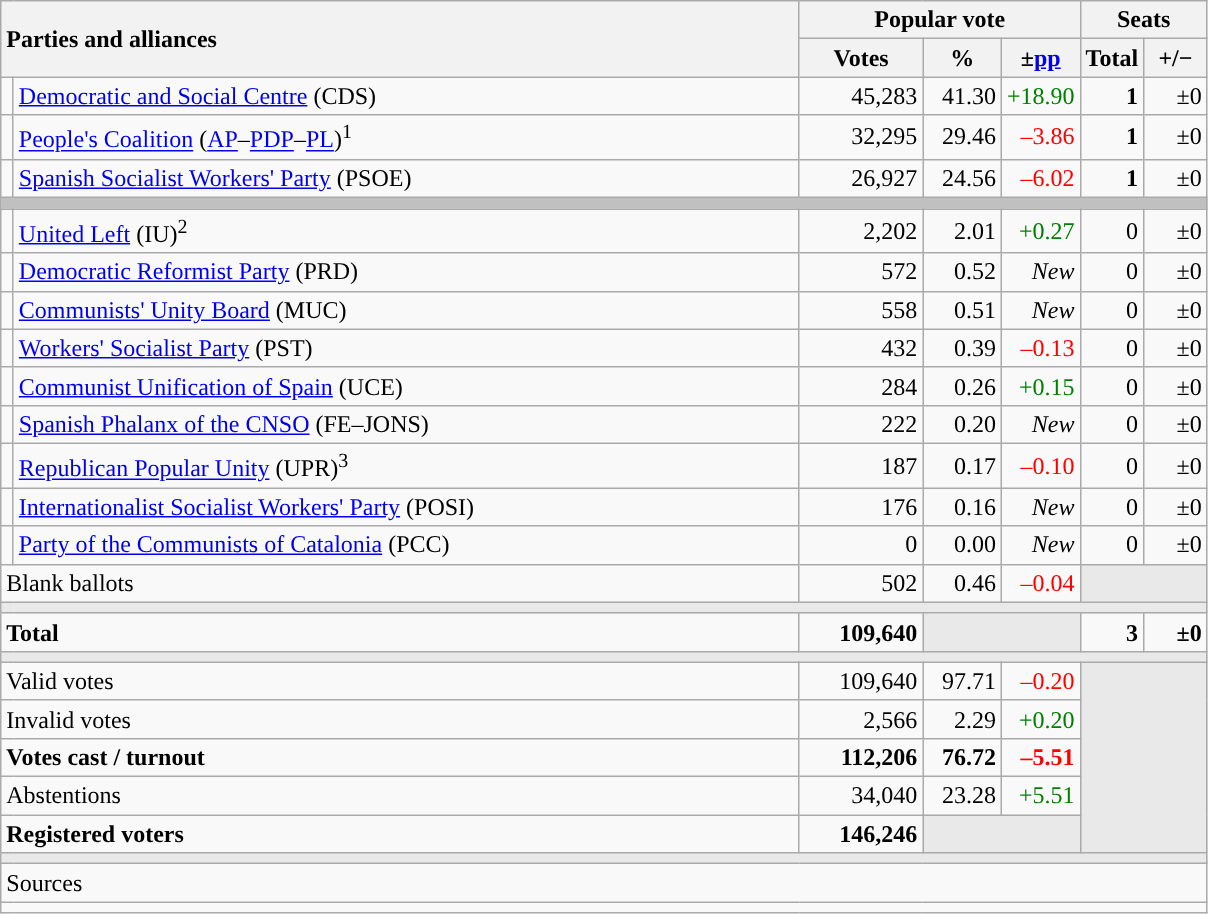<table class="wikitable" style="text-align:right;">
<tr>
<th style="text-align:left;" rowspan="2" colspan="2" width="525">Parties and alliances</th>
<th colspan="3">Popular vote</th>
<th colspan="2">Seats</th>
</tr>
<tr>
<th width="75">Votes</th>
<th width="45">%</th>
<th width="45">±<a href='#'>pp</a></th>
<th width="35">Total</th>
<th width="35">+/−</th>
</tr>
<tr>
<td width="1" style="color:inherit;background:"></td>
<td align="left"><a href='#'>Democratic and Social Centre</a> (CDS)</td>
<td>45,283</td>
<td>41.30</td>
<td style="color:green;">+18.90</td>
<td><strong>1</strong></td>
<td>±0</td>
</tr>
<tr>
<td style="color:inherit;background:"></td>
<td align="left"><a href='#'>People's Coalition</a> (<a href='#'>AP</a>–<a href='#'>PDP</a>–<a href='#'>PL</a>)<sup>1</sup></td>
<td>32,295</td>
<td>29.46</td>
<td style="color:red;">–3.86</td>
<td><strong>1</strong></td>
<td>±0</td>
</tr>
<tr>
<td style="color:inherit;background:"></td>
<td align="left"><a href='#'>Spanish Socialist Workers' Party</a> (PSOE)</td>
<td>26,927</td>
<td>24.56</td>
<td style="color:red;">–6.02</td>
<td><strong>1</strong></td>
<td>±0</td>
</tr>
<tr>
<td colspan="7" bgcolor="#C0C0C0"></td>
</tr>
<tr>
<td style="color:inherit;background:"></td>
<td align="left"><a href='#'>United Left</a> (IU)<sup>2</sup></td>
<td>2,202</td>
<td>2.01</td>
<td style="color:green;">+0.27</td>
<td>0</td>
<td>±0</td>
</tr>
<tr>
<td style="color:inherit;background:"></td>
<td align="left"><a href='#'>Democratic Reformist Party</a> (PRD)</td>
<td>572</td>
<td>0.52</td>
<td><em>New</em></td>
<td>0</td>
<td>±0</td>
</tr>
<tr>
<td style="color:inherit;background:"></td>
<td align="left"><a href='#'>Communists' Unity Board</a> (MUC)</td>
<td>558</td>
<td>0.51</td>
<td><em>New</em></td>
<td>0</td>
<td>±0</td>
</tr>
<tr>
<td style="color:inherit;background:"></td>
<td align="left"><a href='#'>Workers' Socialist Party</a> (PST)</td>
<td>432</td>
<td>0.39</td>
<td style="color:red;">–0.13</td>
<td>0</td>
<td>±0</td>
</tr>
<tr>
<td style="color:inherit;background:"></td>
<td align="left"><a href='#'>Communist Unification of Spain</a> (UCE)</td>
<td>284</td>
<td>0.26</td>
<td style="color:green;">+0.15</td>
<td>0</td>
<td>±0</td>
</tr>
<tr>
<td style="color:inherit;background:"></td>
<td align="left"><a href='#'>Spanish Phalanx of the CNSO</a> (FE–JONS)</td>
<td>222</td>
<td>0.20</td>
<td><em>New</em></td>
<td>0</td>
<td>±0</td>
</tr>
<tr>
<td style="color:inherit;background:"></td>
<td align="left"><a href='#'>Republican Popular Unity</a> (UPR)<sup>3</sup></td>
<td>187</td>
<td>0.17</td>
<td style="color:red;">–0.10</td>
<td>0</td>
<td>±0</td>
</tr>
<tr>
<td style="color:inherit;background:"></td>
<td align="left"><a href='#'>Internationalist Socialist Workers' Party</a> (POSI)</td>
<td>176</td>
<td>0.16</td>
<td><em>New</em></td>
<td>0</td>
<td>±0</td>
</tr>
<tr>
<td style="color:inherit;background:"></td>
<td align="left"><a href='#'>Party of the Communists of Catalonia</a> (PCC)</td>
<td>0</td>
<td>0.00</td>
<td><em>New</em></td>
<td>0</td>
<td>±0</td>
</tr>
<tr>
<td align="left" colspan="2">Blank ballots</td>
<td>502</td>
<td>0.46</td>
<td style="color:red;">–0.04</td>
<td bgcolor="#E9E9E9" colspan="2"></td>
</tr>
<tr>
<td colspan="7" bgcolor="#E9E9E9"></td>
</tr>
<tr style="font-weight:bold;">
<td align="left" colspan="2">Total</td>
<td>109,640</td>
<td bgcolor="#E9E9E9" colspan="2"></td>
<td>3</td>
<td>±0</td>
</tr>
<tr>
<td colspan="7" bgcolor="#E9E9E9"></td>
</tr>
<tr>
<td align="left" colspan="2">Valid votes</td>
<td>109,640</td>
<td>97.71</td>
<td style="color:red;">–0.20</td>
<td bgcolor="#E9E9E9" colspan="2" rowspan="5"></td>
</tr>
<tr>
<td align="left" colspan="2">Invalid votes</td>
<td>2,566</td>
<td>2.29</td>
<td style="color:green;">+0.20</td>
</tr>
<tr style="font-weight:bold;">
<td align="left" colspan="2">Votes cast / turnout</td>
<td>112,206</td>
<td>76.72</td>
<td style="color:red;">–5.51</td>
</tr>
<tr>
<td align="left" colspan="2">Abstentions</td>
<td>34,040</td>
<td>23.28</td>
<td style="color:green;">+5.51</td>
</tr>
<tr style="font-weight:bold;">
<td align="left" colspan="2">Registered voters</td>
<td>146,246</td>
<td bgcolor="#E9E9E9" colspan="2"></td>
</tr>
<tr>
<td colspan="7" bgcolor="#E9E9E9"></td>
</tr>
<tr>
<td align="left" colspan="7">Sources</td>
</tr>
<tr>
<td colspan="7" style="text-align:left; max-width:790px;"></td>
</tr>
</table>
